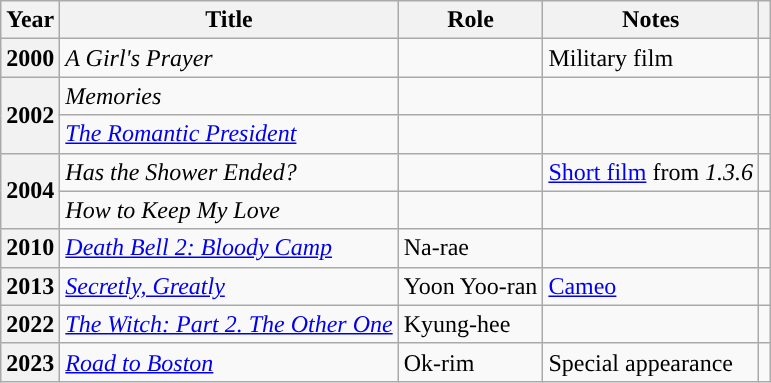<table class="wikitable plainrowheaders sortable">
<tr>
<th scope="col">Year</th>
<th scope="col">Title</th>
<th scope="col">Role</th>
<th scope="col">Notes</th>
<th scope="col" class="unsortable"></th>
</tr>
<tr>
<th scope="row">2000</th>
<td><em>A Girl's Prayer</em></td>
<td></td>
<td>Military film</td>
<td style="text-align:center"></td>
</tr>
<tr>
<th scope="row" rowspan="2">2002</th>
<td><em>Memories</em></td>
<td></td>
<td></td>
<td style="text-align:center"></td>
</tr>
<tr>
<td><em><a href='#'>The Romantic President</a></em></td>
<td></td>
<td></td>
<td style="text-align:center"></td>
</tr>
<tr>
<th scope="row" rowspan="2">2004</th>
<td><em>Has the Shower Ended?</em></td>
<td></td>
<td><a href='#'>Short film</a> from <em>1.3.6</em></td>
<td style="text-align:center"></td>
</tr>
<tr>
<td><em>How to Keep My Love</em></td>
<td></td>
<td></td>
<td style="text-align:center"></td>
</tr>
<tr>
<th scope="row">2010</th>
<td><em><a href='#'>Death Bell 2: Bloody Camp</a></em></td>
<td>Na-rae</td>
<td></td>
<td style="text-align:center"></td>
</tr>
<tr>
<th scope="row">2013</th>
<td><em><a href='#'>Secretly, Greatly</a></em></td>
<td>Yoon Yoo-ran</td>
<td><a href='#'>Cameo</a></td>
<td style="text-align:center"></td>
</tr>
<tr>
<th scope="row">2022</th>
<td><em><a href='#'>The Witch: Part 2. The Other One</a></em></td>
<td>Kyung-hee</td>
<td></td>
<td style="text-align:center"></td>
</tr>
<tr>
<th scope="row">2023</th>
<td><em><a href='#'>Road to Boston</a></em></td>
<td>Ok-rim</td>
<td>Special appearance</td>
<td style="text-align:center"></td>
</tr>
</table>
